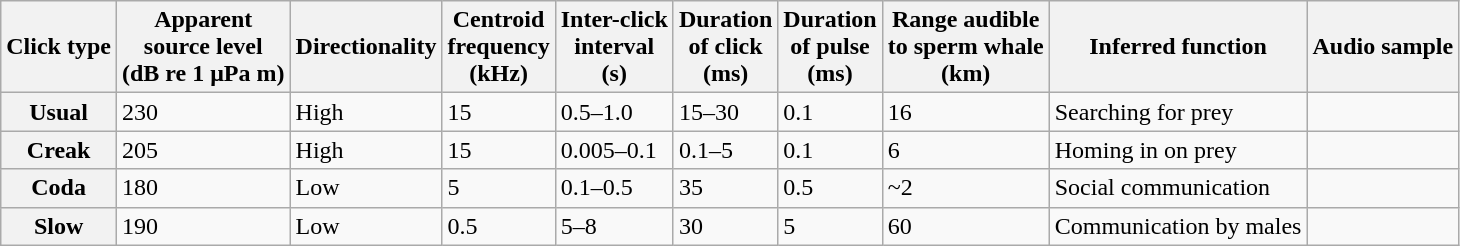<table class="wikitable">
<tr>
<th>Click type</th>
<th>Apparent<br> source level <br> (dB re 1 μPa m)</th>
<th>Directionality</th>
<th>Centroid<br>frequency <br> (kHz)</th>
<th>Inter-click<br> interval <br> (s)</th>
<th>Duration<br> of click <br> (ms)</th>
<th>Duration<br> of pulse <br> (ms)</th>
<th>Range audible<br> to sperm whale <br> (km)</th>
<th>Inferred function</th>
<th>Audio sample</th>
</tr>
<tr>
<th>Usual</th>
<td>230</td>
<td>High</td>
<td>15</td>
<td>0.5–1.0</td>
<td>15–30</td>
<td>0.1</td>
<td>16</td>
<td>Searching for prey</td>
<td></td>
</tr>
<tr>
<th>Creak</th>
<td>205</td>
<td>High</td>
<td>15</td>
<td>0.005–0.1</td>
<td>0.1–5</td>
<td>0.1</td>
<td>6</td>
<td>Homing in on prey</td>
<td></td>
</tr>
<tr>
<th>Coda</th>
<td>180</td>
<td>Low</td>
<td>5</td>
<td>0.1–0.5</td>
<td>35</td>
<td>0.5</td>
<td>~2</td>
<td>Social communication</td>
<td></td>
</tr>
<tr>
<th>Slow</th>
<td>190</td>
<td>Low</td>
<td>0.5</td>
<td>5–8</td>
<td>30</td>
<td>5</td>
<td>60</td>
<td>Communication by males</td>
<td></td>
</tr>
</table>
